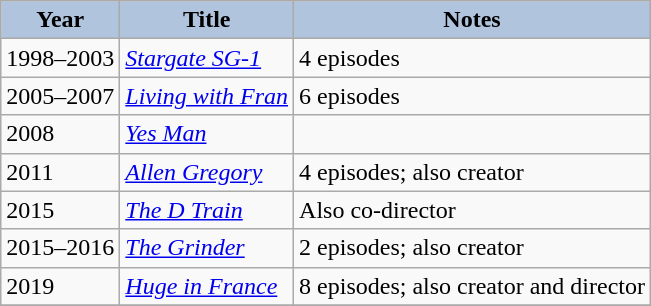<table class="wikitable">
<tr>
<th style="background:#B0C4DE;">Year</th>
<th style="background:#B0C4DE;">Title</th>
<th style="background:#B0C4DE;">Notes</th>
</tr>
<tr>
<td>1998–2003</td>
<td><em><a href='#'>Stargate SG-1</a></em></td>
<td>4 episodes</td>
</tr>
<tr>
<td>2005–2007</td>
<td><em><a href='#'>Living with Fran</a></em></td>
<td>6 episodes</td>
</tr>
<tr>
<td>2008</td>
<td><em><a href='#'>Yes Man</a></em></td>
<td></td>
</tr>
<tr>
<td>2011</td>
<td><em><a href='#'>Allen Gregory</a></em></td>
<td>4 episodes; also creator</td>
</tr>
<tr>
<td>2015</td>
<td><em><a href='#'>The D Train</a></em></td>
<td>Also co-director</td>
</tr>
<tr>
<td>2015–2016</td>
<td><em><a href='#'>The Grinder</a></em></td>
<td>2 episodes; also creator</td>
</tr>
<tr>
<td>2019</td>
<td><em><a href='#'>Huge in France</a></em></td>
<td>8 episodes; also creator and director</td>
</tr>
<tr>
</tr>
</table>
